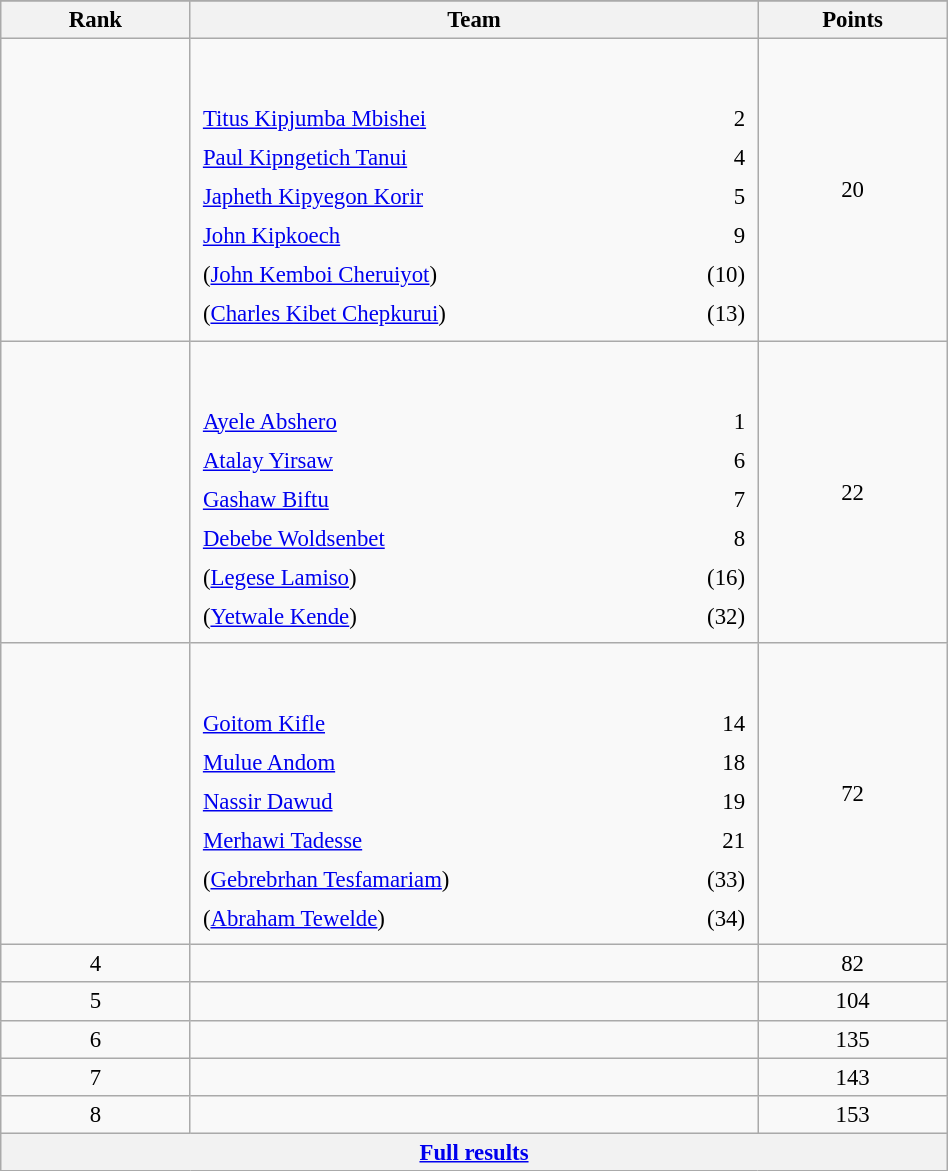<table class="wikitable sortable" style=" text-align:center; font-size:95%;" width="50%">
<tr>
</tr>
<tr>
<th width=10%>Rank</th>
<th width=30%>Team</th>
<th width=10%>Points</th>
</tr>
<tr>
<td align=center></td>
<td align=left> <br><br><table width=100%>
<tr>
<td align=left style="border:0"><a href='#'>Titus Kipjumba Mbishei</a></td>
<td align=right style="border:0">2</td>
</tr>
<tr>
<td align=left style="border:0"><a href='#'>Paul Kipngetich Tanui</a></td>
<td align=right style="border:0">4</td>
</tr>
<tr>
<td align=left style="border:0"><a href='#'>Japheth Kipyegon Korir</a></td>
<td align=right style="border:0">5</td>
</tr>
<tr>
<td align=left style="border:0"><a href='#'>John Kipkoech</a></td>
<td align=right style="border:0">9</td>
</tr>
<tr>
<td align=left style="border:0">(<a href='#'>John Kemboi Cheruiyot</a>)</td>
<td align=right style="border:0">(10)</td>
</tr>
<tr>
<td align=left style="border:0">(<a href='#'>Charles Kibet Chepkurui</a>)</td>
<td align=right style="border:0">(13)</td>
</tr>
</table>
</td>
<td>20</td>
</tr>
<tr>
<td align=center></td>
<td align=left> <br><br><table width=100%>
<tr>
<td align=left style="border:0"><a href='#'>Ayele Abshero</a></td>
<td align=right style="border:0">1</td>
</tr>
<tr>
<td align=left style="border:0"><a href='#'>Atalay Yirsaw</a></td>
<td align=right style="border:0">6</td>
</tr>
<tr>
<td align=left style="border:0"><a href='#'>Gashaw Biftu</a></td>
<td align=right style="border:0">7</td>
</tr>
<tr>
<td align=left style="border:0"><a href='#'>Debebe Woldsenbet</a></td>
<td align=right style="border:0">8</td>
</tr>
<tr>
<td align=left style="border:0">(<a href='#'>Legese Lamiso</a>)</td>
<td align=right style="border:0">(16)</td>
</tr>
<tr>
<td align=left style="border:0">(<a href='#'>Yetwale Kende</a>)</td>
<td align=right style="border:0">(32)</td>
</tr>
</table>
</td>
<td>22</td>
</tr>
<tr>
<td align=center></td>
<td align=left> <br><br><table width=100%>
<tr>
<td align=left style="border:0"><a href='#'>Goitom Kifle</a></td>
<td align=right style="border:0">14</td>
</tr>
<tr>
<td align=left style="border:0"><a href='#'>Mulue Andom</a></td>
<td align=right style="border:0">18</td>
</tr>
<tr>
<td align=left style="border:0"><a href='#'>Nassir Dawud</a></td>
<td align=right style="border:0">19</td>
</tr>
<tr>
<td align=left style="border:0"><a href='#'>Merhawi Tadesse</a></td>
<td align=right style="border:0">21</td>
</tr>
<tr>
<td align=left style="border:0">(<a href='#'>Gebrebrhan Tesfamariam</a>)</td>
<td align=right style="border:0">(33)</td>
</tr>
<tr>
<td align=left style="border:0">(<a href='#'>Abraham Tewelde</a>)</td>
<td align=right style="border:0">(34)</td>
</tr>
</table>
</td>
<td>72</td>
</tr>
<tr>
<td align=center>4</td>
<td align=left></td>
<td>82</td>
</tr>
<tr>
<td align=center>5</td>
<td align=left></td>
<td>104</td>
</tr>
<tr>
<td align=center>6</td>
<td align=left></td>
<td>135</td>
</tr>
<tr>
<td align=center>7</td>
<td align=left></td>
<td>143</td>
</tr>
<tr>
<td align=center>8</td>
<td align=left></td>
<td>153</td>
</tr>
<tr class="sortbottom">
<th colspan=3 align=center><a href='#'>Full results</a></th>
</tr>
</table>
